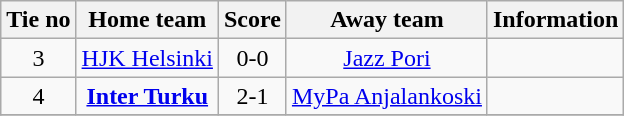<table class="wikitable" style="text-align:center">
<tr>
<th style= width="40px">Tie no</th>
<th style= width="150px">Home team</th>
<th style= width="60px">Score</th>
<th style= width="150px">Away team</th>
<th style= width="30px">Information</th>
</tr>
<tr>
<td>3</td>
<td><a href='#'>HJK Helsinki</a></td>
<td>0-0</td>
<td><a href='#'>Jazz Pori</a></td>
<td></td>
</tr>
<tr>
<td>4</td>
<td><strong><a href='#'>Inter Turku</a></strong></td>
<td>2-1</td>
<td><a href='#'>MyPa Anjalankoski</a></td>
<td></td>
</tr>
<tr>
</tr>
</table>
